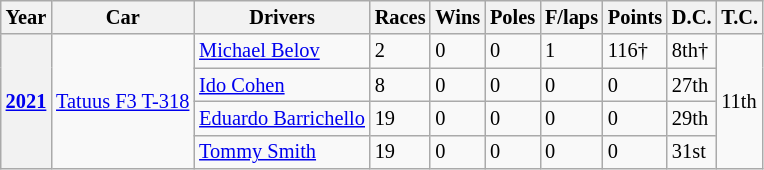<table class="wikitable collapsible" style="font-size:85%">
<tr>
<th>Year</th>
<th>Car</th>
<th>Drivers</th>
<th>Races</th>
<th>Wins</th>
<th>Poles</th>
<th>F/laps</th>
<th>Points</th>
<th>D.C.</th>
<th>T.C.</th>
</tr>
<tr>
<th rowspan="4"><a href='#'>2021</a></th>
<td rowspan="4"><a href='#'>Tatuus F3 T-318</a></td>
<td> <a href='#'>Michael Belov</a></td>
<td>2</td>
<td>0</td>
<td>0</td>
<td>1</td>
<td>116†</td>
<td>8th†</td>
<td rowspan="4">11th</td>
</tr>
<tr>
<td> <a href='#'>Ido Cohen</a></td>
<td>8</td>
<td>0</td>
<td>0</td>
<td>0</td>
<td>0</td>
<td>27th</td>
</tr>
<tr>
<td> <a href='#'>Eduardo Barrichello</a></td>
<td>19</td>
<td>0</td>
<td>0</td>
<td>0</td>
<td>0</td>
<td>29th</td>
</tr>
<tr>
<td> <a href='#'>Tommy Smith</a></td>
<td>19</td>
<td>0</td>
<td>0</td>
<td>0</td>
<td>0</td>
<td>31st</td>
</tr>
</table>
